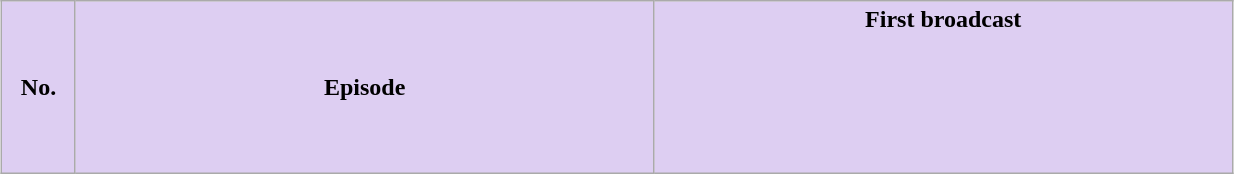<table class="wikitable plainrowheaders" style="width:65%; margin:auto; background:#fff;">
<tr>
<th style="background: #ddcef2; width: 6%;">No.</th>
<th style="background: #ddcef2; width: 47%;">Episode</th>
<th style="background: #ddcef2; width: 47%;">First broadcast<br><br><br><br><br><br></th>
</tr>
</table>
